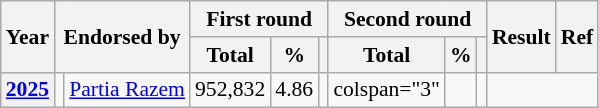<table class="wikitable" style="font-size: 90%;">
<tr>
<th rowspan="2">Year</th>
<th rowspan="2" colspan="2">Endorsed by</th>
<th colspan="3">First round</th>
<th colspan="3">Second round</th>
<th rowspan="2">Result</th>
<th rowspan="2">Ref</th>
</tr>
<tr>
<th>Total</th>
<th>%</th>
<th></th>
<th>Total</th>
<th>%</th>
<th></th>
</tr>
<tr>
<th><a href='#'>2025</a></th>
<td></td>
<td><a href='#'>Partia Razem</a></td>
<td style="text-align: right;">952,832</td>
<td style="text-align: right;">4.86</td>
<td></td>
<td>colspan="3" </td>
<td></td>
<td></td>
</tr>
</table>
